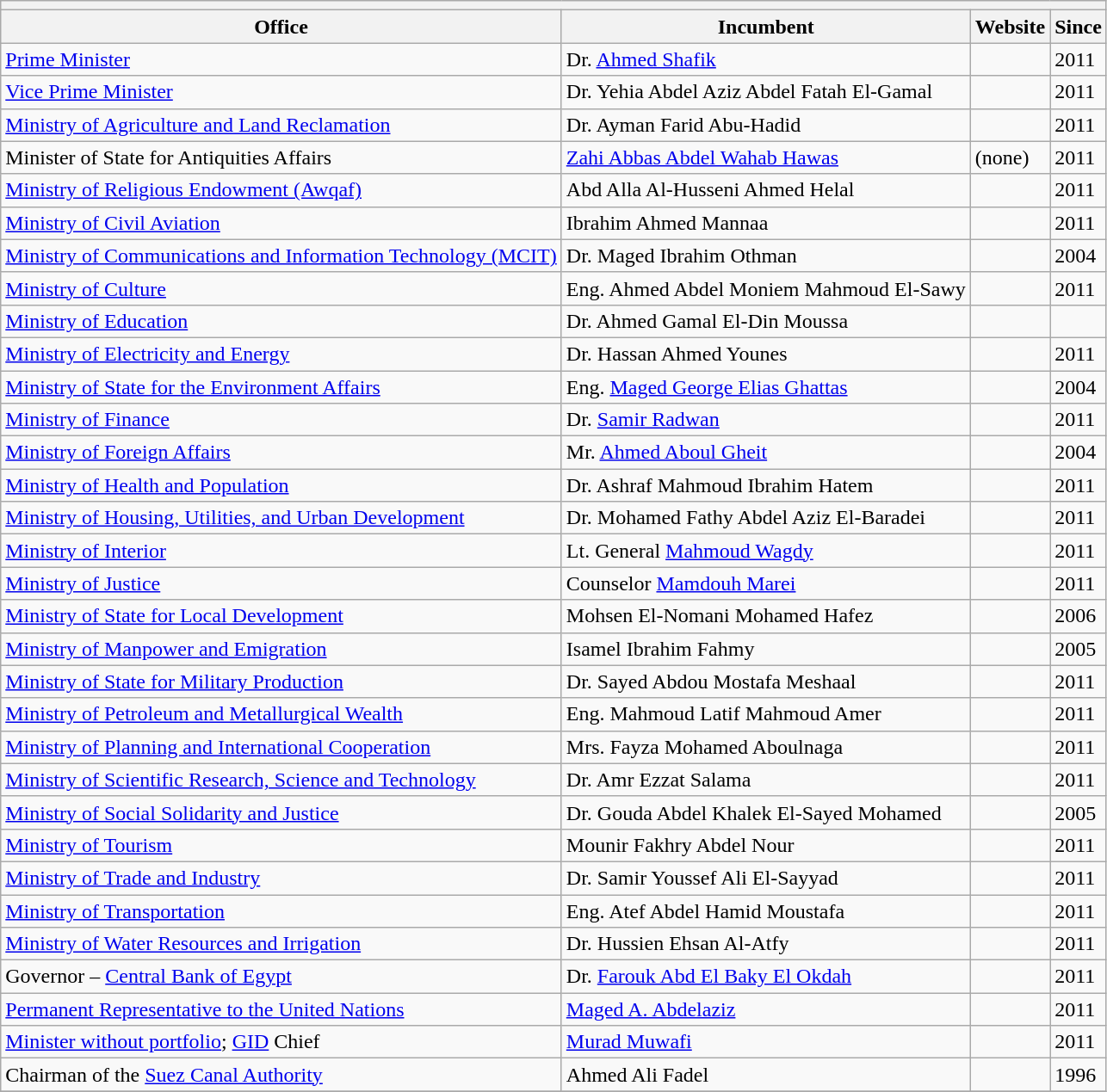<table class="wikitable collapsible">
<tr>
<th colspan="4" width=700></th>
</tr>
<tr>
<th>Office</th>
<th>Incumbent</th>
<th>Website</th>
<th>Since</th>
</tr>
<tr>
<td><a href='#'>Prime Minister</a></td>
<td>Dr. <a href='#'>Ahmed Shafik</a></td>
<td></td>
<td>2011</td>
</tr>
<tr>
<td><a href='#'>Vice Prime Minister</a></td>
<td>Dr. Yehia Abdel Aziz Abdel Fatah El-Gamal</td>
<td></td>
<td>2011</td>
</tr>
<tr>
<td><a href='#'>Ministry of Agriculture and Land Reclamation</a></td>
<td>Dr. Ayman Farid Abu-Hadid</td>
<td></td>
<td>2011</td>
</tr>
<tr>
<td>Minister of State for Antiquities Affairs</td>
<td><a href='#'>Zahi Abbas Abdel Wahab Hawas</a></td>
<td>(none)</td>
<td>2011</td>
</tr>
<tr>
<td><a href='#'>Ministry of Religious Endowment (Awqaf)</a></td>
<td>Abd Alla Al-Husseni Ahmed Helal</td>
<td></td>
<td>2011</td>
</tr>
<tr>
<td><a href='#'>Ministry of Civil Aviation</a></td>
<td>Ibrahim Ahmed Mannaa</td>
<td></td>
<td>2011</td>
</tr>
<tr>
<td><a href='#'>Ministry of Communications and Information Technology (MCIT)</a></td>
<td>Dr. Maged Ibrahim Othman</td>
<td></td>
<td>2004</td>
</tr>
<tr>
<td><a href='#'>Ministry of Culture</a></td>
<td>Eng. Ahmed Abdel Moniem Mahmoud El-Sawy</td>
<td></td>
<td>2011</td>
</tr>
<tr>
<td><a href='#'>Ministry of Education</a></td>
<td>Dr. Ahmed Gamal El-Din Moussa</td>
<td></td>
<td></td>
</tr>
<tr>
<td><a href='#'>Ministry of Electricity and Energy</a></td>
<td>Dr. Hassan Ahmed Younes</td>
<td></td>
<td>2011</td>
</tr>
<tr>
<td><a href='#'>Ministry of State for the Environment Affairs</a></td>
<td>Eng. <a href='#'>Maged George Elias Ghattas</a></td>
<td></td>
<td>2004</td>
</tr>
<tr>
<td><a href='#'>Ministry of Finance</a></td>
<td>Dr. <a href='#'>Samir Radwan</a></td>
<td></td>
<td>2011</td>
</tr>
<tr>
<td><a href='#'>Ministry of Foreign Affairs</a></td>
<td>Mr. <a href='#'>Ahmed Aboul Gheit</a></td>
<td></td>
<td>2004</td>
</tr>
<tr>
<td><a href='#'>Ministry of Health and Population</a></td>
<td>Dr. Ashraf Mahmoud Ibrahim Hatem</td>
<td></td>
<td>2011</td>
</tr>
<tr>
<td><a href='#'>Ministry of Housing, Utilities, and Urban Development</a></td>
<td>Dr. Mohamed Fathy Abdel Aziz El-Baradei</td>
<td></td>
<td>2011</td>
</tr>
<tr>
<td><a href='#'>Ministry of Interior</a></td>
<td>Lt. General <a href='#'>Mahmoud Wagdy</a></td>
<td></td>
<td>2011</td>
</tr>
<tr>
<td><a href='#'>Ministry of Justice</a></td>
<td>Counselor <a href='#'>Mamdouh Marei</a></td>
<td></td>
<td>2011</td>
</tr>
<tr>
<td><a href='#'>Ministry of State for Local Development</a></td>
<td>Mohsen El-Nomani Mohamed Hafez</td>
<td></td>
<td>2006</td>
</tr>
<tr>
<td><a href='#'>Ministry of Manpower and Emigration</a></td>
<td>Isamel Ibrahim Fahmy</td>
<td></td>
<td>2005</td>
</tr>
<tr>
<td><a href='#'>Ministry of State for Military Production</a></td>
<td>Dr. Sayed Abdou Mostafa Meshaal</td>
<td></td>
<td>2011</td>
</tr>
<tr>
<td><a href='#'>Ministry of Petroleum and Metallurgical Wealth</a></td>
<td>Eng. Mahmoud Latif Mahmoud Amer</td>
<td></td>
<td>2011</td>
</tr>
<tr>
<td><a href='#'>Ministry of Planning and International Cooperation</a></td>
<td>Mrs. Fayza Mohamed Aboulnaga</td>
<td></td>
<td>2011</td>
</tr>
<tr>
<td><a href='#'>Ministry of Scientific Research, Science and Technology</a></td>
<td>Dr. Amr Ezzat Salama</td>
<td></td>
<td>2011</td>
</tr>
<tr>
<td><a href='#'>Ministry of Social Solidarity and Justice</a></td>
<td>Dr. Gouda Abdel Khalek El-Sayed Mohamed</td>
<td></td>
<td>2005</td>
</tr>
<tr>
<td><a href='#'>Ministry of Tourism</a></td>
<td>Mounir Fakhry Abdel Nour</td>
<td></td>
<td>2011</td>
</tr>
<tr>
<td><a href='#'>Ministry of Trade and Industry</a></td>
<td>Dr. Samir Youssef Ali El-Sayyad</td>
<td></td>
<td>2011</td>
</tr>
<tr>
<td><a href='#'>Ministry of Transportation</a></td>
<td>Eng. Atef Abdel Hamid Moustafa</td>
<td></td>
<td>2011</td>
</tr>
<tr>
<td><a href='#'>Ministry of Water Resources and Irrigation</a></td>
<td>Dr. Hussien Ehsan Al-Atfy</td>
<td></td>
<td>2011</td>
</tr>
<tr>
<td>Governor – <a href='#'>Central Bank of Egypt</a></td>
<td>Dr. <a href='#'>Farouk Abd El Baky El Okdah</a></td>
<td></td>
<td>2011</td>
</tr>
<tr>
<td><a href='#'>Permanent Representative to the United Nations</a></td>
<td><a href='#'>Maged A. Abdelaziz</a></td>
<td></td>
<td>2011</td>
</tr>
<tr>
<td><a href='#'>Minister without portfolio</a>; <a href='#'>GID</a> Chief</td>
<td><a href='#'>Murad Muwafi</a></td>
<td></td>
<td>2011</td>
</tr>
<tr>
<td>Chairman of the <a href='#'>Suez Canal Authority</a></td>
<td>Ahmed Ali Fadel</td>
<td></td>
<td>1996</td>
</tr>
<tr>
</tr>
</table>
